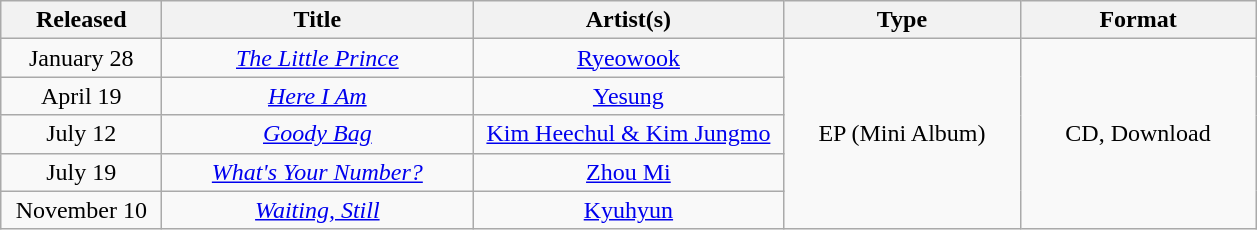<table class="wikitable plainrowheaders" style="text-align:center;">
<tr>
<th width="100">Released</th>
<th width="200">Title</th>
<th width="200">Artist(s)</th>
<th width="150">Type</th>
<th width="150">Format</th>
</tr>
<tr>
<td>January 28</td>
<td><em><a href='#'>The Little Prince</a></em></td>
<td><a href='#'>Ryeowook</a></td>
<td rowspan="5">EP (Mini Album)</td>
<td rowspan="5">CD, Download</td>
</tr>
<tr>
<td>April 19</td>
<td><em><a href='#'>Here I Am</a></em></td>
<td><a href='#'>Yesung</a></td>
</tr>
<tr>
<td>July 12</td>
<td><em><a href='#'>Goody Bag</a></em></td>
<td><a href='#'>Kim Heechul & Kim Jungmo</a></td>
</tr>
<tr>
<td>July 19</td>
<td><em><a href='#'>What's Your Number?</a></em></td>
<td><a href='#'>Zhou Mi</a></td>
</tr>
<tr>
<td>November 10</td>
<td><em><a href='#'>Waiting, Still</a></em></td>
<td><a href='#'>Kyuhyun</a></td>
</tr>
</table>
